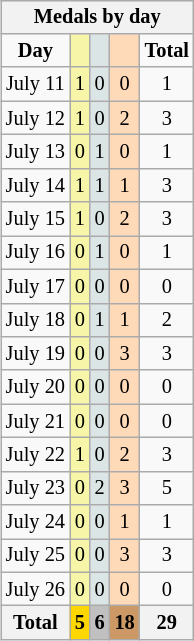<table class="wikitable" style="font-size:85%; float:right">
<tr align=center>
<th colspan=7><strong>Medals by day</strong></th>
</tr>
<tr align=center>
<td><strong>Day</strong></td>
<td style="background:#f7f6a8;"></td>
<td style="background:#dce5e5;"></td>
<td style="background:#ffdab9;"></td>
<td><strong>Total</strong></td>
</tr>
<tr align=center>
<td>July 11</td>
<td style="background:#f7f6a8;">1</td>
<td style="background:#dce5e5;">0</td>
<td style="background:#ffdab9;">0</td>
<td>1</td>
</tr>
<tr align=center>
<td>July 12</td>
<td style="background:#f7f6a8;">1</td>
<td style="background:#dce5e5;">0</td>
<td style="background:#ffdab9;">2</td>
<td>3</td>
</tr>
<tr align=center>
<td>July 13</td>
<td style="background:#f7f6a8;">0</td>
<td style="background:#dce5e5;">1</td>
<td style="background:#ffdab9;">0</td>
<td>1</td>
</tr>
<tr align=center>
<td>July 14</td>
<td style="background:#f7f6a8;">1</td>
<td style="background:#dce5e5;">1</td>
<td style="background:#ffdab9;">1</td>
<td>3</td>
</tr>
<tr align=center>
<td>July 15</td>
<td style="background:#f7f6a8;">1</td>
<td style="background:#dce5e5;">0</td>
<td style="background:#ffdab9;">2</td>
<td>3</td>
</tr>
<tr align=center>
<td>July 16</td>
<td style="background:#f7f6a8;">0</td>
<td style="background:#dce5e5;">1</td>
<td style="background:#ffdab9;">0</td>
<td>1</td>
</tr>
<tr align=center>
<td>July 17</td>
<td style="background:#f7f6a8;">0</td>
<td style="background:#dce5e5;">0</td>
<td style="background:#ffdab9;">0</td>
<td>0</td>
</tr>
<tr align=center>
<td>July 18</td>
<td style="background:#f7f6a8;">0</td>
<td style="background:#dce5e5;">1</td>
<td style="background:#ffdab9;">1</td>
<td>2</td>
</tr>
<tr align=center>
<td>July 19</td>
<td style="background:#f7f6a8;">0</td>
<td style="background:#dce5e5;">0</td>
<td style="background:#ffdab9;">3</td>
<td>3</td>
</tr>
<tr align=center>
<td>July 20</td>
<td style="background:#f7f6a8;">0</td>
<td style="background:#dce5e5;">0</td>
<td style="background:#ffdab9;">0</td>
<td>0</td>
</tr>
<tr align=center>
<td>July 21</td>
<td style="background:#f7f6a8;">0</td>
<td style="background:#dce5e5;">0</td>
<td style="background:#ffdab9;">0</td>
<td>0</td>
</tr>
<tr align=center>
<td>July 22</td>
<td style="background:#f7f6a8;">1</td>
<td style="background:#dce5e5;">0</td>
<td style="background:#ffdab9;">2</td>
<td>3</td>
</tr>
<tr align=center>
<td>July 23</td>
<td style="background:#f7f6a8;">0</td>
<td style="background:#dce5e5;">2</td>
<td style="background:#ffdab9;">3</td>
<td>5</td>
</tr>
<tr align=center>
<td>July 24</td>
<td style="background:#f7f6a8;">0</td>
<td style="background:#dce5e5;">0</td>
<td style="background:#ffdab9;">1</td>
<td>1</td>
</tr>
<tr align=center>
<td>July 25</td>
<td style="background:#f7f6a8;">0</td>
<td style="background:#dce5e5;">0</td>
<td style="background:#ffdab9;">3</td>
<td>3</td>
</tr>
<tr align=center>
<td>July 26</td>
<td style="background:#f7f6a8;">0</td>
<td style="background:#dce5e5;">0</td>
<td style="background:#ffdab9;">0</td>
<td>0</td>
</tr>
<tr align=center>
<th><strong>Total</strong></th>
<th style="background:gold;"><strong>5</strong></th>
<th style="background:silver;"><strong>6</strong></th>
<th style="background:#c96;"><strong>18</strong></th>
<th><strong>29</strong></th>
</tr>
</table>
